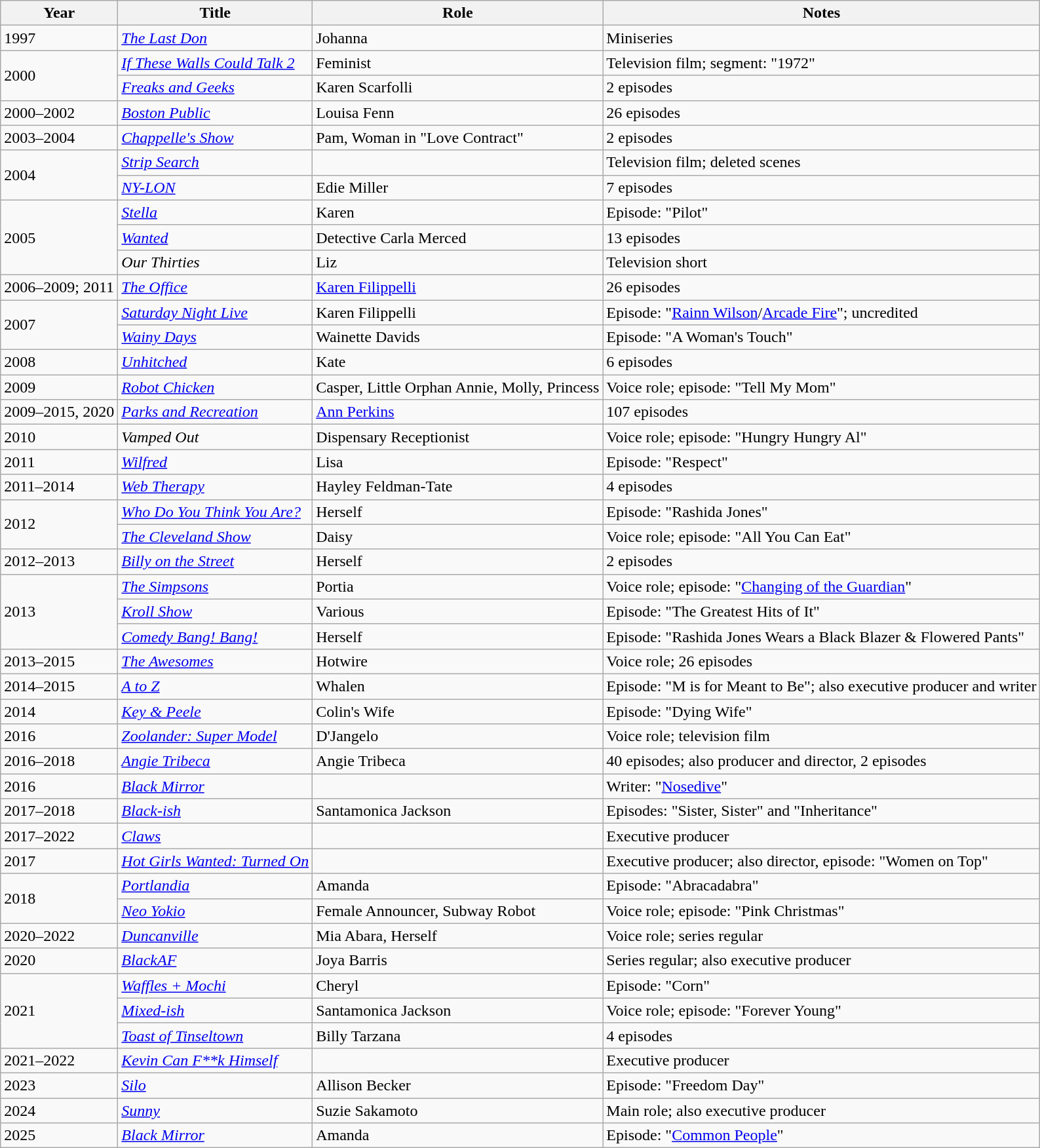<table class="wikitable plainrowheaders sortable">
<tr>
<th scope="col">Year</th>
<th scope="col">Title</th>
<th scope="col">Role</th>
<th scope="col" class="unsortable">Notes</th>
</tr>
<tr>
<td>1997</td>
<td><em><a href='#'>The Last Don</a></em></td>
<td>Johanna</td>
<td>Miniseries</td>
</tr>
<tr>
<td rowspan="2">2000</td>
<td><em><a href='#'>If These Walls Could Talk 2</a></em></td>
<td>Feminist</td>
<td>Television film; segment: "1972"</td>
</tr>
<tr>
<td><em><a href='#'>Freaks and Geeks</a></em></td>
<td>Karen Scarfolli</td>
<td>2 episodes</td>
</tr>
<tr>
<td>2000–2002</td>
<td><em><a href='#'>Boston Public</a></em></td>
<td>Louisa Fenn</td>
<td>26 episodes</td>
</tr>
<tr>
<td>2003–2004</td>
<td><em><a href='#'>Chappelle's Show</a></em></td>
<td>Pam, Woman in "Love Contract"</td>
<td>2 episodes</td>
</tr>
<tr>
<td rowspan="2">2004</td>
<td><em><a href='#'>Strip Search</a></em></td>
<td></td>
<td>Television film; deleted scenes</td>
</tr>
<tr>
<td><em><a href='#'>NY-LON</a></em></td>
<td>Edie Miller</td>
<td>7 episodes</td>
</tr>
<tr>
<td rowspan="3">2005</td>
<td><em><a href='#'>Stella</a></em></td>
<td>Karen</td>
<td>Episode: "Pilot"</td>
</tr>
<tr>
<td><em><a href='#'>Wanted</a></em></td>
<td>Detective Carla Merced</td>
<td>13 episodes</td>
</tr>
<tr>
<td><em>Our Thirties</em></td>
<td>Liz</td>
<td>Television short</td>
</tr>
<tr>
<td>2006–2009; 2011</td>
<td><em><a href='#'>The Office</a></em></td>
<td><a href='#'>Karen Filippelli</a></td>
<td>26 episodes</td>
</tr>
<tr>
<td rowspan="2">2007</td>
<td><em><a href='#'>Saturday Night Live</a></em></td>
<td>Karen Filippelli</td>
<td>Episode: "<a href='#'>Rainn Wilson</a>/<a href='#'>Arcade Fire</a>"; uncredited</td>
</tr>
<tr>
<td><em><a href='#'>Wainy Days</a></em></td>
<td>Wainette Davids</td>
<td>Episode: "A Woman's Touch"</td>
</tr>
<tr>
<td>2008</td>
<td><em><a href='#'>Unhitched</a></em></td>
<td>Kate</td>
<td>6 episodes</td>
</tr>
<tr>
<td>2009</td>
<td><em><a href='#'>Robot Chicken</a></em></td>
<td>Casper, Little Orphan Annie, Molly, Princess</td>
<td>Voice role; episode: "Tell My Mom"</td>
</tr>
<tr>
<td>2009–2015, 2020</td>
<td><em><a href='#'>Parks and Recreation</a></em></td>
<td><a href='#'>Ann Perkins</a></td>
<td>107 episodes</td>
</tr>
<tr>
<td>2010</td>
<td><em>Vamped Out</em></td>
<td>Dispensary Receptionist</td>
<td>Voice role; episode: "Hungry Hungry Al"</td>
</tr>
<tr>
<td>2011</td>
<td><em><a href='#'>Wilfred</a></em></td>
<td>Lisa</td>
<td>Episode: "Respect"</td>
</tr>
<tr>
<td>2011–2014</td>
<td><em><a href='#'>Web Therapy</a></em></td>
<td>Hayley Feldman-Tate</td>
<td>4 episodes</td>
</tr>
<tr>
<td rowspan="2">2012</td>
<td><em><a href='#'>Who Do You Think You Are?</a></em></td>
<td>Herself</td>
<td>Episode: "Rashida Jones"</td>
</tr>
<tr>
<td><em><a href='#'>The Cleveland Show</a></em></td>
<td>Daisy</td>
<td>Voice role; episode: "All You Can Eat"</td>
</tr>
<tr>
<td>2012–2013</td>
<td><em><a href='#'>Billy on the Street</a></em></td>
<td>Herself</td>
<td>2 episodes</td>
</tr>
<tr>
<td rowspan="3">2013</td>
<td><em><a href='#'>The Simpsons</a></em></td>
<td>Portia</td>
<td>Voice role; episode: "<a href='#'>Changing of the Guardian</a>"</td>
</tr>
<tr>
<td><em><a href='#'>Kroll Show</a></em></td>
<td>Various</td>
<td>Episode: "The Greatest Hits of It"</td>
</tr>
<tr>
<td><em><a href='#'>Comedy Bang! Bang!</a></em></td>
<td>Herself</td>
<td>Episode: "Rashida Jones Wears a Black Blazer & Flowered Pants"</td>
</tr>
<tr>
<td>2013–2015</td>
<td><em><a href='#'>The Awesomes</a></em></td>
<td>Hotwire</td>
<td>Voice role; 26 episodes</td>
</tr>
<tr>
<td>2014–2015</td>
<td><em><a href='#'>A to Z</a></em></td>
<td>Whalen</td>
<td>Episode: "M is for Meant to Be"; also executive producer and writer</td>
</tr>
<tr>
<td>2014</td>
<td><em><a href='#'>Key & Peele</a></em></td>
<td>Colin's Wife</td>
<td>Episode: "Dying Wife"</td>
</tr>
<tr>
<td>2016</td>
<td><em><a href='#'>Zoolander: Super Model</a></em></td>
<td>D'Jangelo</td>
<td>Voice role; television film</td>
</tr>
<tr>
<td>2016–2018</td>
<td><em><a href='#'>Angie Tribeca</a></em></td>
<td>Angie Tribeca</td>
<td>40 episodes; also producer and director, 2 episodes</td>
</tr>
<tr>
<td>2016</td>
<td><em><a href='#'>Black Mirror</a></em></td>
<td></td>
<td>Writer: "<a href='#'>Nosedive</a>"</td>
</tr>
<tr>
<td>2017–2018</td>
<td><em><a href='#'>Black-ish</a></em></td>
<td>Santamonica Jackson</td>
<td>Episodes: "Sister, Sister" and "Inheritance"</td>
</tr>
<tr>
<td>2017–2022</td>
<td><em><a href='#'>Claws</a></em></td>
<td></td>
<td>Executive producer</td>
</tr>
<tr>
<td>2017</td>
<td><em><a href='#'>Hot Girls Wanted: Turned On</a></em></td>
<td></td>
<td>Executive producer; also director, episode: "Women on Top"</td>
</tr>
<tr>
<td rowspan="2">2018</td>
<td><em><a href='#'>Portlandia</a></em></td>
<td>Amanda</td>
<td>Episode: "Abracadabra"</td>
</tr>
<tr>
<td><em><a href='#'>Neo Yokio</a></em></td>
<td>Female Announcer, Subway Robot</td>
<td>Voice role; episode: "Pink Christmas"</td>
</tr>
<tr>
<td>2020–2022</td>
<td><em><a href='#'>Duncanville</a></em></td>
<td>Mia Abara, Herself</td>
<td>Voice role; series regular</td>
</tr>
<tr>
<td>2020</td>
<td><em><a href='#'>BlackAF</a></em></td>
<td>Joya Barris</td>
<td>Series regular; also executive producer</td>
</tr>
<tr>
<td rowspan="3">2021</td>
<td><em><a href='#'>Waffles + Mochi</a></em></td>
<td>Cheryl</td>
<td>Episode: "Corn"</td>
</tr>
<tr>
<td><em><a href='#'>Mixed-ish</a></em></td>
<td>Santamonica Jackson</td>
<td>Voice role; episode: "Forever Young"</td>
</tr>
<tr>
<td><em><a href='#'>Toast of Tinseltown</a></em></td>
<td>Billy Tarzana</td>
<td>4 episodes</td>
</tr>
<tr>
<td>2021–2022</td>
<td><em><a href='#'>Kevin Can F**k Himself</a></em></td>
<td></td>
<td>Executive producer</td>
</tr>
<tr>
<td>2023</td>
<td><em><a href='#'>Silo</a></em></td>
<td>Allison Becker</td>
<td>Episode: "Freedom Day"</td>
</tr>
<tr>
<td>2024</td>
<td><em><a href='#'>Sunny</a></em></td>
<td>Suzie Sakamoto</td>
<td>Main role; also executive producer</td>
</tr>
<tr>
<td>2025</td>
<td><em><a href='#'>Black Mirror</a></em></td>
<td>Amanda</td>
<td>Episode: "<a href='#'>Common People</a>"</td>
</tr>
</table>
